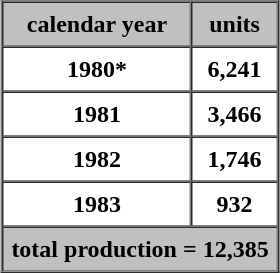<table border="1" cellpadding="5" cellspacing="0" style="margin:auto;">
<tr>
<th style="background:silver;">calendar year</th>
<th style="background:silver;">units</th>
</tr>
<tr>
<th align="centered">1980*</th>
<th>6,241</th>
</tr>
<tr>
<th align="centered">1981</th>
<th>3,466</th>
</tr>
<tr>
<th align="centered">1982</th>
<th>1,746</th>
</tr>
<tr>
<th align="centered">1983</th>
<th>932</th>
</tr>
<tr>
<th colspan="2" style="background:silver;">total production = 12,385</th>
</tr>
</table>
